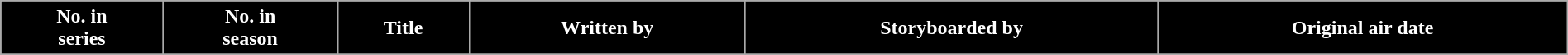<table class="wikitable plainrowheaders" style="width:100%; margin:auto;">
<tr>
<th style="background-color: #000000; color:white;">No. in<br>series</th>
<th style="background-color: #000000; color:white;">No. in<br>season</th>
<th style="background-color: #000000; color:white;">Title</th>
<th style="background-color: #000000; color:white;">Written by</th>
<th style="background-color: #000000; color:white;">Storyboarded by</th>
<th style="background-color: #000000; color:white;">Original air date</th>
</tr>
<tr>
</tr>
</table>
